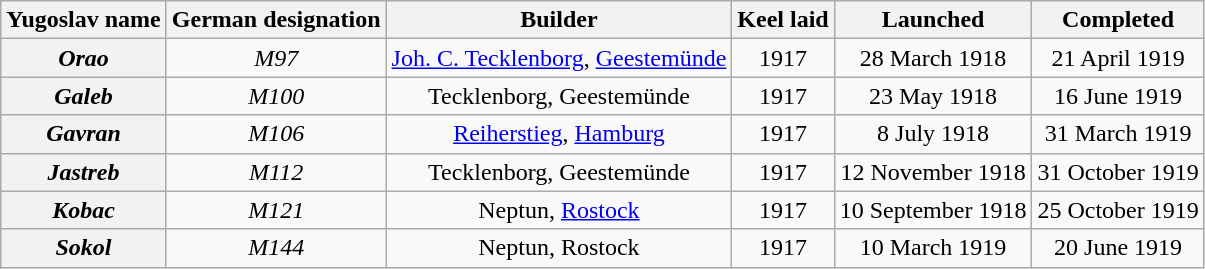<table class="wikitable sortable plainrowheaders" style="text-align: center;">
<tr>
<th scope="col">Yugoslav name</th>
<th scope="col">German designation</th>
<th scope="col">Builder</th>
<th scope="col">Keel laid</th>
<th scope="col">Launched</th>
<th scope="col">Completed</th>
</tr>
<tr>
<th scope="row"><em>Orao</em></th>
<td><em>M97</em></td>
<td><a href='#'>Joh. C. Tecklenborg</a>, <a href='#'>Geestemünde</a></td>
<td>1917</td>
<td>28 March 1918</td>
<td>21 April 1919</td>
</tr>
<tr>
<th scope="row"><em>Galeb</em></th>
<td><em>M100</em></td>
<td>Tecklenborg, Geestemünde</td>
<td>1917</td>
<td>23 May 1918</td>
<td>16 June 1919</td>
</tr>
<tr>
<th scope="row"><em>Gavran</em></th>
<td><em>M106</em></td>
<td><a href='#'>Reiherstieg</a>, <a href='#'>Hamburg</a></td>
<td>1917</td>
<td>8 July 1918</td>
<td>31 March 1919</td>
</tr>
<tr>
<th scope="row"><em>Jastreb</em></th>
<td><em>M112</em></td>
<td>Tecklenborg, Geestemünde</td>
<td>1917</td>
<td>12 November 1918</td>
<td>31 October 1919</td>
</tr>
<tr>
<th scope="row"><em>Kobac</em></th>
<td><em>M121</em></td>
<td>Neptun, <a href='#'>Rostock</a></td>
<td>1917</td>
<td>10 September 1918</td>
<td>25 October 1919</td>
</tr>
<tr>
<th scope="row"><em>Sokol</em></th>
<td><em>M144</em></td>
<td>Neptun, Rostock</td>
<td>1917</td>
<td>10 March 1919</td>
<td>20 June 1919</td>
</tr>
</table>
